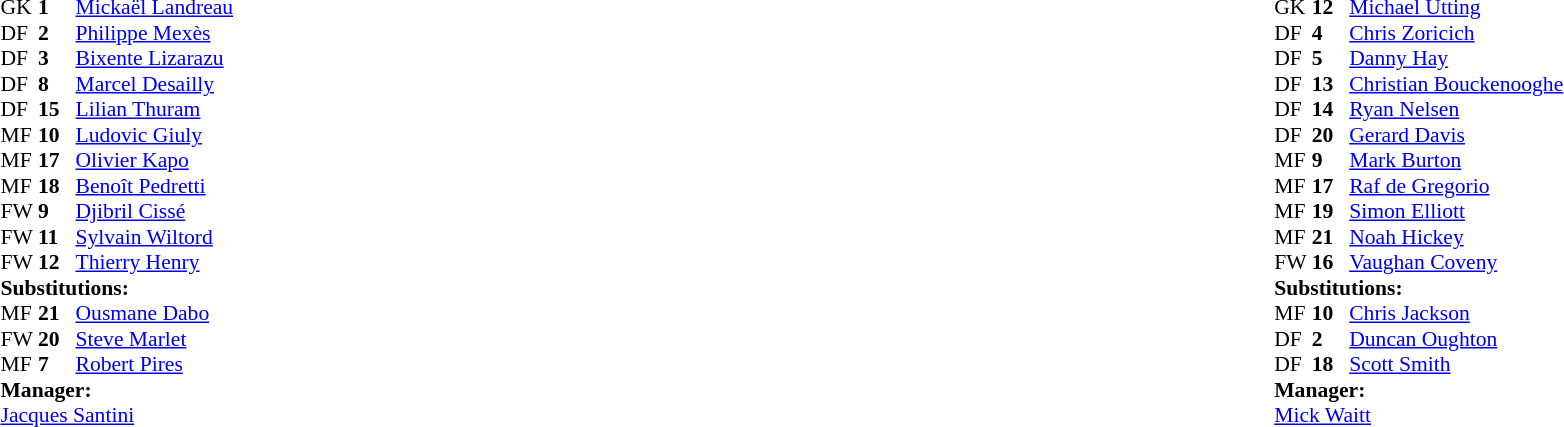<table width="100%">
<tr>
<td valign="top" width="50%"><br><table style="font-size: 90%" cellspacing="0" cellpadding="0">
<tr>
<th width=25></th>
<th width=25></th>
</tr>
<tr>
<td>GK</td>
<td><strong>1</strong></td>
<td><a href='#'>Mickaël Landreau</a></td>
</tr>
<tr>
<td>DF</td>
<td><strong>2</strong></td>
<td><a href='#'>Philippe Mexès</a></td>
</tr>
<tr>
<td>DF</td>
<td><strong>3</strong></td>
<td><a href='#'>Bixente Lizarazu</a></td>
</tr>
<tr>
<td>DF</td>
<td><strong>8</strong></td>
<td><a href='#'>Marcel Desailly</a></td>
</tr>
<tr>
<td>DF</td>
<td><strong>15</strong></td>
<td><a href='#'>Lilian Thuram</a></td>
</tr>
<tr>
<td>MF</td>
<td><strong>10</strong></td>
<td><a href='#'>Ludovic Giuly</a></td>
</tr>
<tr>
<td>MF</td>
<td><strong>17</strong></td>
<td><a href='#'>Olivier Kapo</a></td>
</tr>
<tr>
<td>MF</td>
<td><strong>18</strong></td>
<td><a href='#'>Benoît Pedretti</a></td>
<td></td>
<td></td>
</tr>
<tr>
<td>FW</td>
<td><strong>9</strong></td>
<td><a href='#'>Djibril Cissé</a></td>
</tr>
<tr>
<td>FW</td>
<td><strong>11</strong></td>
<td><a href='#'>Sylvain Wiltord</a></td>
<td></td>
<td></td>
</tr>
<tr>
<td>FW</td>
<td><strong>12</strong></td>
<td><a href='#'>Thierry Henry</a></td>
<td></td>
<td></td>
</tr>
<tr>
<td colspan=3><strong>Substitutions:</strong></td>
</tr>
<tr>
<td>MF</td>
<td><strong>21</strong></td>
<td><a href='#'>Ousmane Dabo</a></td>
<td></td>
<td></td>
</tr>
<tr>
<td>FW</td>
<td><strong>20</strong></td>
<td><a href='#'>Steve Marlet</a></td>
<td></td>
<td></td>
</tr>
<tr>
<td>MF</td>
<td><strong>7</strong></td>
<td><a href='#'>Robert Pires</a></td>
<td></td>
<td></td>
</tr>
<tr>
<td colspan=3><strong>Manager:</strong></td>
</tr>
<tr>
<td colspan="4"><a href='#'>Jacques Santini</a></td>
</tr>
</table>
</td>
<td valign="top"></td>
<td valign="top" width="50%"><br><table style="font-size: 90%" cellspacing="0" cellpadding="0" align="center">
<tr>
<th width=25></th>
<th width=25></th>
</tr>
<tr>
<td>GK</td>
<td><strong>12</strong></td>
<td><a href='#'>Michael Utting</a></td>
</tr>
<tr>
<td>DF</td>
<td><strong>4</strong></td>
<td><a href='#'>Chris Zoricich</a></td>
<td></td>
<td></td>
</tr>
<tr>
<td>DF</td>
<td><strong>5</strong></td>
<td><a href='#'>Danny Hay</a></td>
<td></td>
<td></td>
</tr>
<tr>
<td>DF</td>
<td><strong>13</strong></td>
<td><a href='#'>Christian Bouckenooghe</a></td>
</tr>
<tr>
<td>DF</td>
<td><strong>14</strong></td>
<td><a href='#'>Ryan Nelsen</a></td>
</tr>
<tr>
<td>DF</td>
<td><strong>20</strong></td>
<td><a href='#'>Gerard Davis</a></td>
</tr>
<tr>
<td>MF</td>
<td><strong>9</strong></td>
<td><a href='#'>Mark Burton</a></td>
<td></td>
<td></td>
</tr>
<tr>
<td>MF</td>
<td><strong>17</strong></td>
<td><a href='#'>Raf de Gregorio</a></td>
</tr>
<tr>
<td>MF</td>
<td><strong>19</strong></td>
<td><a href='#'>Simon Elliott</a></td>
</tr>
<tr>
<td>MF</td>
<td><strong>21</strong></td>
<td><a href='#'>Noah Hickey</a></td>
</tr>
<tr>
<td>FW</td>
<td><strong>16</strong></td>
<td><a href='#'>Vaughan Coveny</a></td>
</tr>
<tr>
<td colspan=3><strong>Substitutions:</strong></td>
</tr>
<tr>
<td>MF</td>
<td><strong>10</strong></td>
<td><a href='#'>Chris Jackson</a></td>
<td></td>
<td></td>
</tr>
<tr>
<td>DF</td>
<td><strong>2</strong></td>
<td><a href='#'>Duncan Oughton</a></td>
<td></td>
<td></td>
</tr>
<tr>
<td>DF</td>
<td><strong>18</strong></td>
<td><a href='#'>Scott Smith</a></td>
<td></td>
<td></td>
</tr>
<tr>
<td colspan=3><strong>Manager:</strong></td>
</tr>
<tr>
<td colspan="4"> <a href='#'>Mick Waitt</a></td>
</tr>
</table>
</td>
</tr>
</table>
